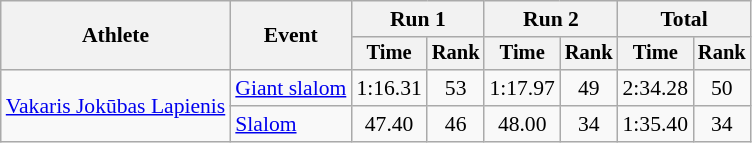<table class="wikitable" style="font-size:90%">
<tr>
<th rowspan=2>Athlete</th>
<th rowspan=2>Event</th>
<th colspan=2>Run 1</th>
<th colspan=2>Run 2</th>
<th colspan=2>Total</th>
</tr>
<tr style="font-size:95%">
<th>Time</th>
<th>Rank</th>
<th>Time</th>
<th>Rank</th>
<th>Time</th>
<th>Rank</th>
</tr>
<tr align=center>
<td align="left" rowspan="2"><a href='#'>Vakaris Jokūbas Lapienis</a></td>
<td align="left"><a href='#'>Giant slalom</a></td>
<td>1:16.31</td>
<td>53</td>
<td>1:17.97</td>
<td>49</td>
<td>2:34.28</td>
<td>50</td>
</tr>
<tr align=center>
<td align="left"><a href='#'>Slalom</a></td>
<td>47.40</td>
<td>46</td>
<td>48.00</td>
<td>34</td>
<td>1:35.40</td>
<td>34</td>
</tr>
</table>
